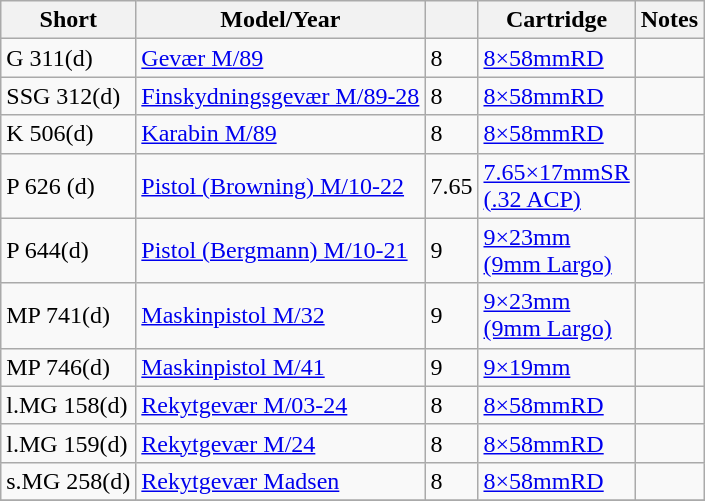<table border="1" class="wikitable sortable">
<tr>
<th>Short<br></th>
<th>Model/Year</th>
<th><br></th>
<th>Cartridge</th>
<th>Notes</th>
</tr>
<tr>
<td>G 311(d)</td>
<td><a href='#'>Gevær M/89</a></td>
<td>8</td>
<td><a href='#'>8×58mmRD</a></td>
<td></td>
</tr>
<tr>
<td>SSG 312(d)</td>
<td><a href='#'>Finskydningsgevær M/89-28</a></td>
<td>8</td>
<td><a href='#'>8×58mmRD</a></td>
<td></td>
</tr>
<tr>
<td>K 506(d)</td>
<td><a href='#'>Karabin M/89</a></td>
<td>8</td>
<td><a href='#'>8×58mmRD</a></td>
<td></td>
</tr>
<tr>
<td>P 626 (d)</td>
<td><a href='#'>Pistol (Browning) M/10-22</a></td>
<td>7.65</td>
<td><a href='#'>7.65×17mmSR<br>(.32 ACP)</a></td>
<td></td>
</tr>
<tr>
<td>P 644(d)</td>
<td><a href='#'>Pistol (Bergmann) M/10-21</a></td>
<td>9</td>
<td><a href='#'>9×23mm<br>(9mm Largo)</a></td>
<td></td>
</tr>
<tr>
<td>MP 741(d)</td>
<td><a href='#'>Maskinpistol M/32</a></td>
<td>9</td>
<td><a href='#'>9×23mm<br>(9mm Largo)</a></td>
<td></td>
</tr>
<tr>
<td>MP 746(d)</td>
<td><a href='#'>Maskinpistol M/41</a></td>
<td>9</td>
<td><a href='#'>9×19mm</a></td>
<td></td>
</tr>
<tr>
<td>l.MG 158(d)</td>
<td><a href='#'>Rekytgevær M/03-24</a></td>
<td>8</td>
<td><a href='#'>8×58mmRD</a></td>
<td></td>
</tr>
<tr>
<td>l.MG 159(d)</td>
<td><a href='#'>Rekytgevær M/24</a></td>
<td>8</td>
<td><a href='#'>8×58mmRD</a></td>
<td></td>
</tr>
<tr>
<td>s.MG 258(d)</td>
<td><a href='#'>Rekytgevær Madsen</a></td>
<td>8</td>
<td><a href='#'>8×58mmRD</a></td>
<td></td>
</tr>
<tr>
</tr>
</table>
